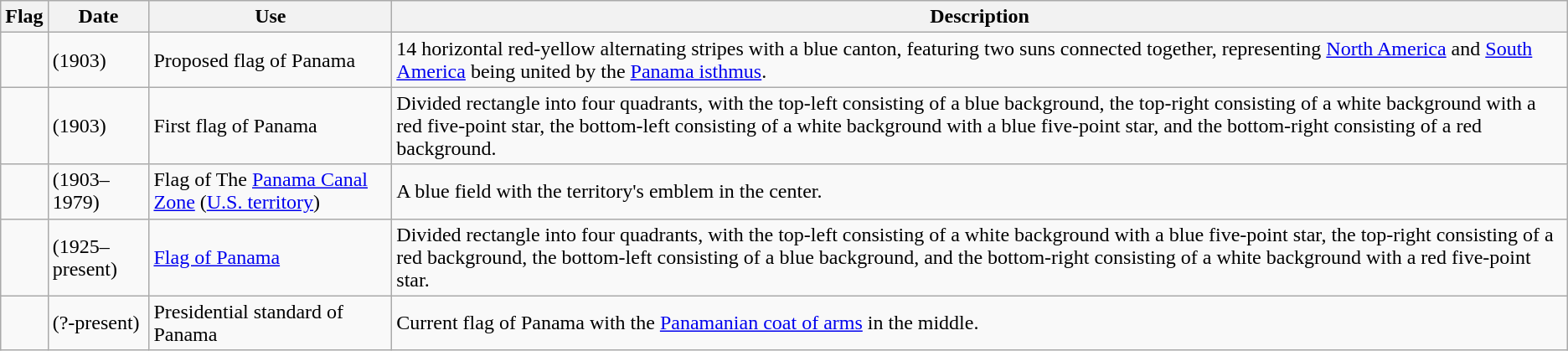<table class="wikitable">
<tr>
<th>Flag</th>
<th>Date</th>
<th>Use</th>
<th>Description</th>
</tr>
<tr>
<td></td>
<td>(1903)</td>
<td>Proposed flag of Panama</td>
<td>14 horizontal red-yellow alternating stripes with a blue canton, featuring two suns connected together, representing <a href='#'>North America</a> and <a href='#'>South America</a> being united by the <a href='#'>Panama isthmus</a>.</td>
</tr>
<tr>
<td></td>
<td>(1903)</td>
<td>First flag of Panama</td>
<td>Divided rectangle into four quadrants, with the top-left consisting of a blue background, the top-right consisting of a white background with a red five-point star, the bottom-left consisting of a white background with a blue five-point star, and the bottom-right consisting of a red background.</td>
</tr>
<tr>
<td></td>
<td>(1903–1979)</td>
<td>Flag of The <a href='#'>Panama Canal Zone</a> (<a href='#'>U.S. territory</a>)</td>
<td>A blue field with the territory's emblem in the center.</td>
</tr>
<tr>
<td></td>
<td>(1925–present)</td>
<td><a href='#'>Flag of Panama</a></td>
<td>Divided rectangle into four quadrants, with the top-left consisting of a white background with a blue five-point star, the top-right consisting of a red background, the bottom-left consisting of a blue background, and the bottom-right consisting of a white background with a red five-point star.</td>
</tr>
<tr>
<td></td>
<td>(?-present)</td>
<td>Presidential standard of Panama</td>
<td>Current flag of Panama with the <a href='#'>Panamanian coat of arms</a> in the middle.</td>
</tr>
</table>
